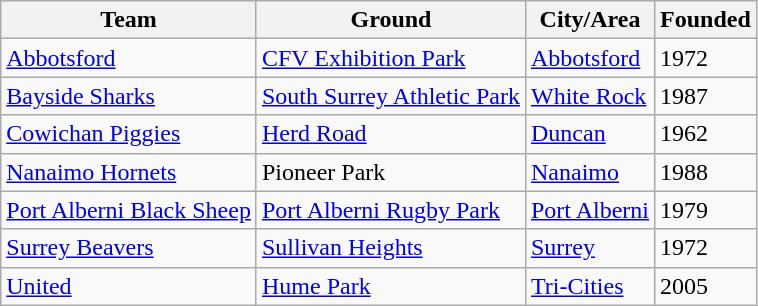<table class="wikitable sortable">
<tr>
<th>Team</th>
<th>Ground</th>
<th>City/Area</th>
<th>Founded</th>
</tr>
<tr>
<td><a href='#'>Abbotsford</a></td>
<td><a href='#'>CFV Exhibition Park</a></td>
<td><a href='#'>Abbotsford</a></td>
<td>1972</td>
</tr>
<tr>
<td><a href='#'>Bayside Sharks</a></td>
<td><a href='#'>South Surrey Athletic Park</a></td>
<td><a href='#'>White Rock</a></td>
<td>1987</td>
</tr>
<tr>
<td><a href='#'>Cowichan Piggies</a></td>
<td><a href='#'>Herd Road</a></td>
<td><a href='#'>Duncan</a></td>
<td>1962</td>
</tr>
<tr>
<td><a href='#'>Nanaimo Hornets</a></td>
<td>Pioneer Park</td>
<td><a href='#'>Nanaimo</a></td>
<td>1988</td>
</tr>
<tr>
<td><a href='#'>Port Alberni Black Sheep</a></td>
<td><a href='#'>Port Alberni Rugby Park</a></td>
<td><a href='#'>Port Alberni</a></td>
<td>1979</td>
</tr>
<tr>
<td><a href='#'>Surrey Beavers</a></td>
<td><a href='#'>Sullivan Heights</a></td>
<td><a href='#'>Surrey</a></td>
<td>1972</td>
</tr>
<tr>
<td><a href='#'>United</a></td>
<td><a href='#'>Hume Park</a></td>
<td><a href='#'>Tri-Cities</a></td>
<td>2005</td>
</tr>
</table>
